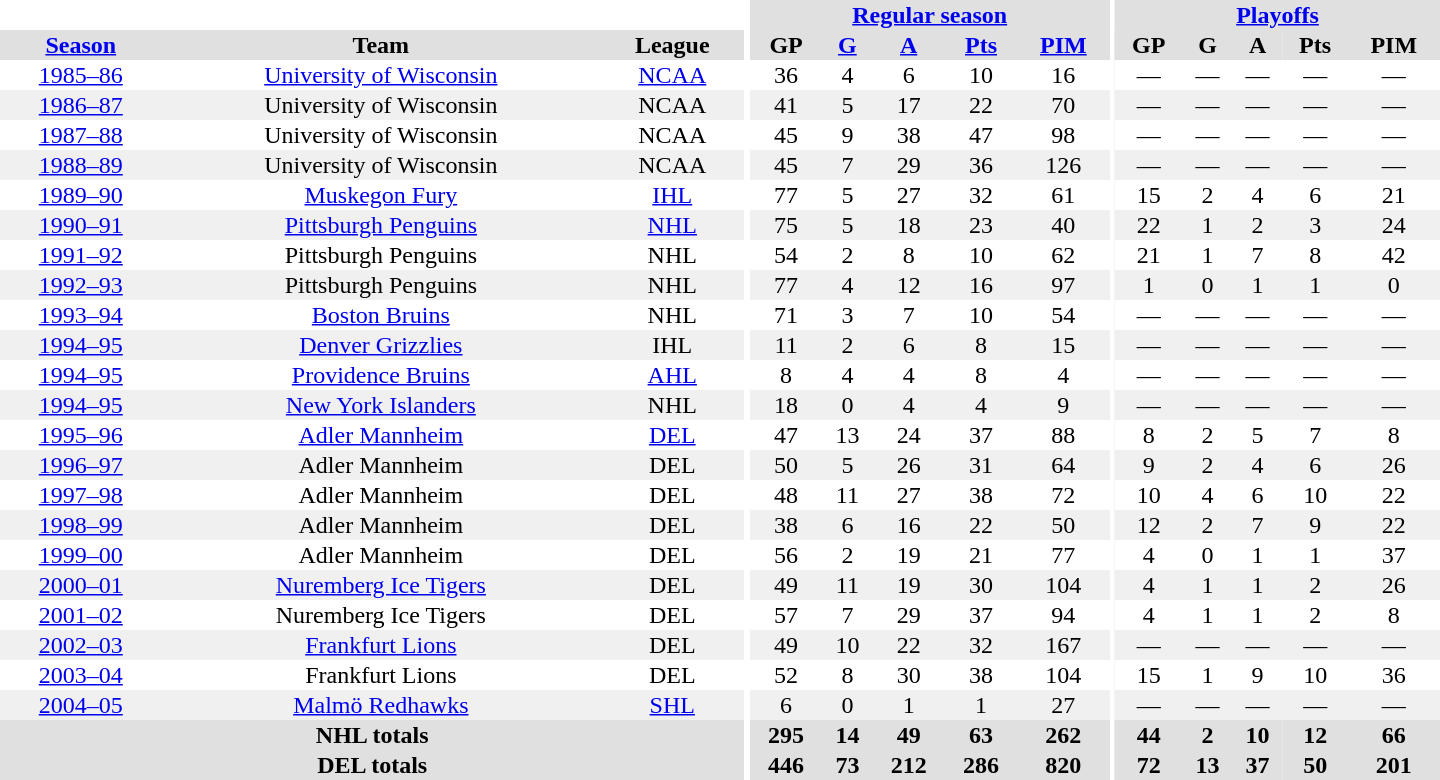<table border="0" cellpadding="1" cellspacing="0" style="text-align:center; width:60em">
<tr bgcolor="#e0e0e0">
<th colspan="3" bgcolor="#ffffff"></th>
<th rowspan="99" bgcolor="#ffffff"></th>
<th colspan="5"><a href='#'>Regular season</a></th>
<th rowspan="99" bgcolor="#ffffff"></th>
<th colspan="5"><a href='#'>Playoffs</a></th>
</tr>
<tr bgcolor="#e0e0e0">
<th><a href='#'>Season</a></th>
<th>Team</th>
<th>League</th>
<th>GP</th>
<th><a href='#'>G</a></th>
<th><a href='#'>A</a></th>
<th><a href='#'>Pts</a></th>
<th><a href='#'>PIM</a></th>
<th>GP</th>
<th>G</th>
<th>A</th>
<th>Pts</th>
<th>PIM</th>
</tr>
<tr>
<td><a href='#'>1985–86</a></td>
<td><a href='#'>University of Wisconsin</a></td>
<td><a href='#'>NCAA</a></td>
<td>36</td>
<td>4</td>
<td>6</td>
<td>10</td>
<td>16</td>
<td>—</td>
<td>—</td>
<td>—</td>
<td>—</td>
<td>—</td>
</tr>
<tr bgcolor="#f0f0f0">
<td><a href='#'>1986–87</a></td>
<td>University of Wisconsin</td>
<td>NCAA</td>
<td>41</td>
<td>5</td>
<td>17</td>
<td>22</td>
<td>70</td>
<td>—</td>
<td>—</td>
<td>—</td>
<td>—</td>
<td>—</td>
</tr>
<tr>
<td><a href='#'>1987–88</a></td>
<td>University of Wisconsin</td>
<td>NCAA</td>
<td>45</td>
<td>9</td>
<td>38</td>
<td>47</td>
<td>98</td>
<td>—</td>
<td>—</td>
<td>—</td>
<td>—</td>
<td>—</td>
</tr>
<tr bgcolor="#f0f0f0">
<td><a href='#'>1988–89</a></td>
<td>University of Wisconsin</td>
<td>NCAA</td>
<td>45</td>
<td>7</td>
<td>29</td>
<td>36</td>
<td>126</td>
<td>—</td>
<td>—</td>
<td>—</td>
<td>—</td>
<td>—</td>
</tr>
<tr>
<td><a href='#'>1989–90</a></td>
<td><a href='#'>Muskegon Fury</a></td>
<td><a href='#'>IHL</a></td>
<td>77</td>
<td>5</td>
<td>27</td>
<td>32</td>
<td>61</td>
<td>15</td>
<td>2</td>
<td>4</td>
<td>6</td>
<td>21</td>
</tr>
<tr bgcolor="#f0f0f0">
<td><a href='#'>1990–91</a></td>
<td><a href='#'>Pittsburgh Penguins</a></td>
<td><a href='#'>NHL</a></td>
<td>75</td>
<td>5</td>
<td>18</td>
<td>23</td>
<td>40</td>
<td>22</td>
<td>1</td>
<td>2</td>
<td>3</td>
<td>24</td>
</tr>
<tr>
<td><a href='#'>1991–92</a></td>
<td>Pittsburgh Penguins</td>
<td>NHL</td>
<td>54</td>
<td>2</td>
<td>8</td>
<td>10</td>
<td>62</td>
<td>21</td>
<td>1</td>
<td>7</td>
<td>8</td>
<td>42</td>
</tr>
<tr bgcolor="#f0f0f0">
<td><a href='#'>1992–93</a></td>
<td>Pittsburgh Penguins</td>
<td>NHL</td>
<td>77</td>
<td>4</td>
<td>12</td>
<td>16</td>
<td>97</td>
<td>1</td>
<td>0</td>
<td>1</td>
<td>1</td>
<td>0</td>
</tr>
<tr>
<td><a href='#'>1993–94</a></td>
<td><a href='#'>Boston Bruins</a></td>
<td>NHL</td>
<td>71</td>
<td>3</td>
<td>7</td>
<td>10</td>
<td>54</td>
<td>—</td>
<td>—</td>
<td>—</td>
<td>—</td>
<td>—</td>
</tr>
<tr bgcolor="#f0f0f0">
<td><a href='#'>1994–95</a></td>
<td><a href='#'>Denver Grizzlies</a></td>
<td>IHL</td>
<td>11</td>
<td>2</td>
<td>6</td>
<td>8</td>
<td>15</td>
<td>—</td>
<td>—</td>
<td>—</td>
<td>—</td>
<td>—</td>
</tr>
<tr>
<td><a href='#'>1994–95</a></td>
<td><a href='#'>Providence Bruins</a></td>
<td><a href='#'>AHL</a></td>
<td>8</td>
<td>4</td>
<td>4</td>
<td>8</td>
<td>4</td>
<td>—</td>
<td>—</td>
<td>—</td>
<td>—</td>
<td>—</td>
</tr>
<tr bgcolor="#f0f0f0">
<td><a href='#'>1994–95</a></td>
<td><a href='#'>New York Islanders</a></td>
<td>NHL</td>
<td>18</td>
<td>0</td>
<td>4</td>
<td>4</td>
<td>9</td>
<td>—</td>
<td>—</td>
<td>—</td>
<td>—</td>
<td>—</td>
</tr>
<tr>
<td><a href='#'>1995–96</a></td>
<td><a href='#'>Adler Mannheim</a></td>
<td><a href='#'>DEL</a></td>
<td>47</td>
<td>13</td>
<td>24</td>
<td>37</td>
<td>88</td>
<td>8</td>
<td>2</td>
<td>5</td>
<td>7</td>
<td>8</td>
</tr>
<tr bgcolor="#f0f0f0">
<td><a href='#'>1996–97</a></td>
<td>Adler Mannheim</td>
<td>DEL</td>
<td>50</td>
<td>5</td>
<td>26</td>
<td>31</td>
<td>64</td>
<td>9</td>
<td>2</td>
<td>4</td>
<td>6</td>
<td>26</td>
</tr>
<tr>
<td><a href='#'>1997–98</a></td>
<td>Adler Mannheim</td>
<td>DEL</td>
<td>48</td>
<td>11</td>
<td>27</td>
<td>38</td>
<td>72</td>
<td>10</td>
<td>4</td>
<td>6</td>
<td>10</td>
<td>22</td>
</tr>
<tr bgcolor="#f0f0f0">
<td><a href='#'>1998–99</a></td>
<td>Adler Mannheim</td>
<td>DEL</td>
<td>38</td>
<td>6</td>
<td>16</td>
<td>22</td>
<td>50</td>
<td>12</td>
<td>2</td>
<td>7</td>
<td>9</td>
<td>22</td>
</tr>
<tr>
<td><a href='#'>1999–00</a></td>
<td>Adler Mannheim</td>
<td>DEL</td>
<td>56</td>
<td>2</td>
<td>19</td>
<td>21</td>
<td>77</td>
<td>4</td>
<td>0</td>
<td>1</td>
<td>1</td>
<td>37</td>
</tr>
<tr bgcolor="#f0f0f0">
<td><a href='#'>2000–01</a></td>
<td><a href='#'>Nuremberg Ice Tigers</a></td>
<td>DEL</td>
<td>49</td>
<td>11</td>
<td>19</td>
<td>30</td>
<td>104</td>
<td>4</td>
<td>1</td>
<td>1</td>
<td>2</td>
<td>26</td>
</tr>
<tr>
<td><a href='#'>2001–02</a></td>
<td>Nuremberg Ice Tigers</td>
<td>DEL</td>
<td>57</td>
<td>7</td>
<td>29</td>
<td>37</td>
<td>94</td>
<td>4</td>
<td>1</td>
<td>1</td>
<td>2</td>
<td>8</td>
</tr>
<tr bgcolor="#f0f0f0">
<td><a href='#'>2002–03</a></td>
<td><a href='#'>Frankfurt Lions</a></td>
<td>DEL</td>
<td>49</td>
<td>10</td>
<td>22</td>
<td>32</td>
<td>167</td>
<td>—</td>
<td>—</td>
<td>—</td>
<td>—</td>
<td>—</td>
</tr>
<tr>
<td><a href='#'>2003–04</a></td>
<td>Frankfurt Lions</td>
<td>DEL</td>
<td>52</td>
<td>8</td>
<td>30</td>
<td>38</td>
<td>104</td>
<td>15</td>
<td>1</td>
<td>9</td>
<td>10</td>
<td>36</td>
</tr>
<tr bgcolor="#f0f0f0">
<td><a href='#'>2004–05</a></td>
<td><a href='#'>Malmö Redhawks</a></td>
<td><a href='#'>SHL</a></td>
<td>6</td>
<td>0</td>
<td>1</td>
<td>1</td>
<td>27</td>
<td>—</td>
<td>—</td>
<td>—</td>
<td>—</td>
<td>—</td>
</tr>
<tr>
</tr>
<tr ALIGN="center" bgcolor="#e0e0e0">
<th colspan="3">NHL totals</th>
<th ALIGN="center">295</th>
<th ALIGN="center">14</th>
<th ALIGN="center">49</th>
<th ALIGN="center">63</th>
<th ALIGN="center">262</th>
<th ALIGN="center">44</th>
<th ALIGN="center">2</th>
<th ALIGN="center">10</th>
<th ALIGN="center">12</th>
<th ALIGN="center">66</th>
</tr>
<tr>
</tr>
<tr ALIGN="center" bgcolor="#e0e0e0">
<th colspan="3">DEL totals</th>
<th ALIGN="center">446</th>
<th ALIGN="center">73</th>
<th ALIGN="center">212</th>
<th ALIGN="center">286</th>
<th ALIGN="center">820</th>
<th ALIGN="center">72</th>
<th ALIGN="center">13</th>
<th ALIGN="center">37</th>
<th ALIGN="center">50</th>
<th ALIGN="center">201</th>
</tr>
</table>
